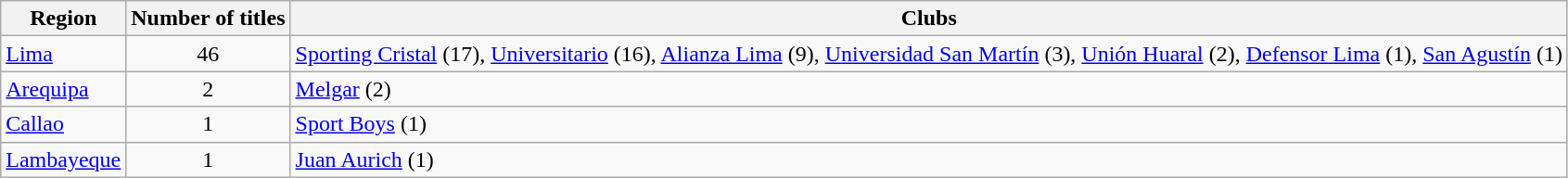<table class="wikitable">
<tr>
<th>Region</th>
<th>Number of titles</th>
<th class="unsortable">Clubs</th>
</tr>
<tr>
<td> <a href='#'>Lima</a></td>
<td align=center>46</td>
<td><a href='#'>Sporting Cristal</a> (17), <a href='#'>Universitario</a> (16),  <a href='#'>Alianza Lima</a> (9), <a href='#'>Universidad San Martín</a>  (3), <a href='#'>Unión Huaral</a> (2), <a href='#'>Defensor Lima</a> (1), <a href='#'>San Agustín</a> (1)</td>
</tr>
<tr>
<td> <a href='#'>Arequipa</a></td>
<td align=center>2</td>
<td><a href='#'>Melgar</a> (2)</td>
</tr>
<tr>
<td> <a href='#'>Callao</a></td>
<td align=center>1</td>
<td><a href='#'>Sport Boys</a> (1)</td>
</tr>
<tr>
<td> <a href='#'>Lambayeque</a></td>
<td align=center>1</td>
<td><a href='#'>Juan Aurich</a> (1)</td>
</tr>
</table>
